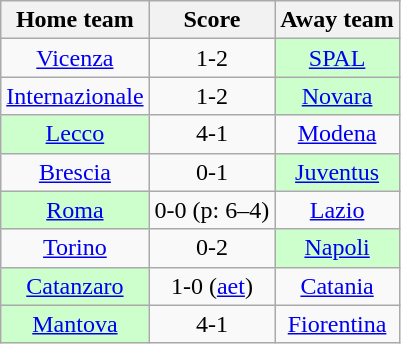<table class="wikitable" style="text-align: center">
<tr>
<th>Home team</th>
<th>Score</th>
<th>Away team</th>
</tr>
<tr>
<td><a href='#'>Vicenza</a></td>
<td>1-2</td>
<td bgcolor="ccffcc"><a href='#'>SPAL</a></td>
</tr>
<tr>
<td><a href='#'>Internazionale</a></td>
<td>1-2</td>
<td bgcolor="ccffcc"><a href='#'>Novara</a></td>
</tr>
<tr>
<td bgcolor="ccffcc"><a href='#'>Lecco</a></td>
<td>4-1</td>
<td><a href='#'>Modena</a></td>
</tr>
<tr>
<td><a href='#'>Brescia</a></td>
<td>0-1</td>
<td bgcolor="ccffcc"><a href='#'>Juventus</a></td>
</tr>
<tr>
<td bgcolor="ccffcc"><a href='#'>Roma</a></td>
<td>0-0 (p: 6–4)</td>
<td><a href='#'>Lazio</a></td>
</tr>
<tr>
<td><a href='#'>Torino</a></td>
<td>0-2</td>
<td bgcolor="ccffcc"><a href='#'>Napoli</a></td>
</tr>
<tr>
<td bgcolor="ccffcc"><a href='#'>Catanzaro</a></td>
<td>1-0 (<a href='#'>aet</a>)</td>
<td><a href='#'>Catania</a></td>
</tr>
<tr>
<td bgcolor="ccffcc"><a href='#'>Mantova</a></td>
<td>4-1</td>
<td><a href='#'>Fiorentina</a></td>
</tr>
</table>
